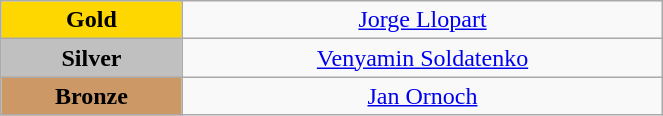<table class="wikitable" style="text-align:center; " width="35%">
<tr>
<td bgcolor="gold"><strong>Gold</strong></td>
<td><a href='#'>Jorge Llopart</a><br>  <small><em></em></small></td>
</tr>
<tr>
<td bgcolor="silver"><strong>Silver</strong></td>
<td><a href='#'>Venyamin Soldatenko</a><br>  <small><em></em></small></td>
</tr>
<tr>
<td bgcolor="CC9966"><strong>Bronze</strong></td>
<td><a href='#'>Jan Ornoch</a><br>  <small><em></em></small></td>
</tr>
</table>
